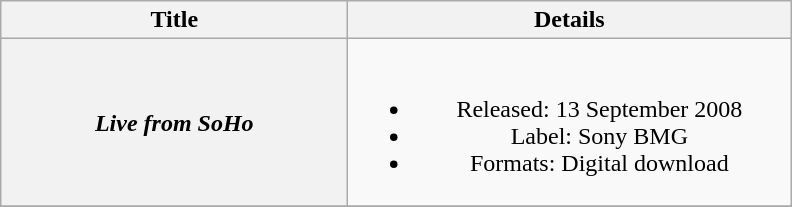<table class="wikitable plainrowheaders" style="text-align:center;">
<tr>
<th scope="col" style="width:14em;">Title</th>
<th scope="col" style="width:18em;">Details</th>
</tr>
<tr>
<th scope="row"><em>Live from SoHo</em></th>
<td><br><ul><li>Released: 13 September 2008</li><li>Label: Sony BMG</li><li>Formats: Digital download</li></ul></td>
</tr>
<tr>
</tr>
</table>
